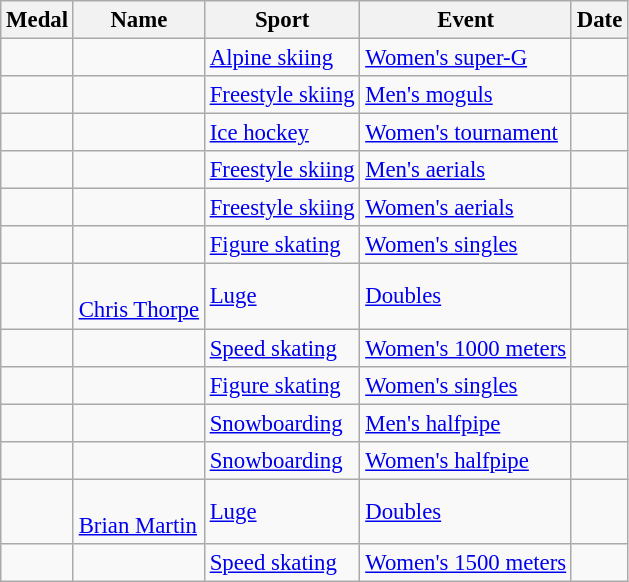<table class="wikitable sortable" style=font-size:95%>
<tr>
<th>Medal</th>
<th>Name</th>
<th>Sport</th>
<th>Event</th>
<th>Date</th>
</tr>
<tr>
<td></td>
<td></td>
<td><a href='#'>Alpine skiing</a></td>
<td><a href='#'>Women's super-G</a></td>
<td></td>
</tr>
<tr>
<td></td>
<td></td>
<td><a href='#'>Freestyle skiing</a></td>
<td><a href='#'>Men's moguls</a></td>
<td></td>
</tr>
<tr>
<td></td>
<td><br></td>
<td><a href='#'>Ice hockey</a></td>
<td><a href='#'>Women's tournament</a></td>
<td></td>
</tr>
<tr>
<td></td>
<td></td>
<td><a href='#'>Freestyle skiing</a></td>
<td><a href='#'>Men's aerials</a></td>
<td></td>
</tr>
<tr>
<td></td>
<td></td>
<td><a href='#'>Freestyle skiing</a></td>
<td><a href='#'>Women's aerials</a></td>
<td></td>
</tr>
<tr>
<td></td>
<td></td>
<td><a href='#'>Figure skating</a></td>
<td><a href='#'>Women's singles</a></td>
<td></td>
</tr>
<tr>
<td></td>
<td><br><a href='#'>Chris Thorpe</a></td>
<td><a href='#'>Luge</a></td>
<td><a href='#'>Doubles</a></td>
<td></td>
</tr>
<tr>
<td></td>
<td></td>
<td><a href='#'>Speed skating</a></td>
<td><a href='#'>Women's 1000 meters</a></td>
<td></td>
</tr>
<tr>
<td></td>
<td></td>
<td><a href='#'>Figure skating</a></td>
<td><a href='#'>Women's singles</a></td>
<td></td>
</tr>
<tr>
<td></td>
<td></td>
<td><a href='#'>Snowboarding</a></td>
<td><a href='#'>Men's halfpipe</a></td>
<td></td>
</tr>
<tr>
<td></td>
<td></td>
<td><a href='#'>Snowboarding</a></td>
<td><a href='#'>Women's halfpipe</a></td>
<td></td>
</tr>
<tr>
<td></td>
<td><br><a href='#'>Brian Martin</a></td>
<td><a href='#'>Luge</a></td>
<td><a href='#'>Doubles</a></td>
<td></td>
</tr>
<tr>
<td></td>
<td></td>
<td><a href='#'>Speed skating</a></td>
<td><a href='#'>Women's 1500 meters</a></td>
<td></td>
</tr>
</table>
